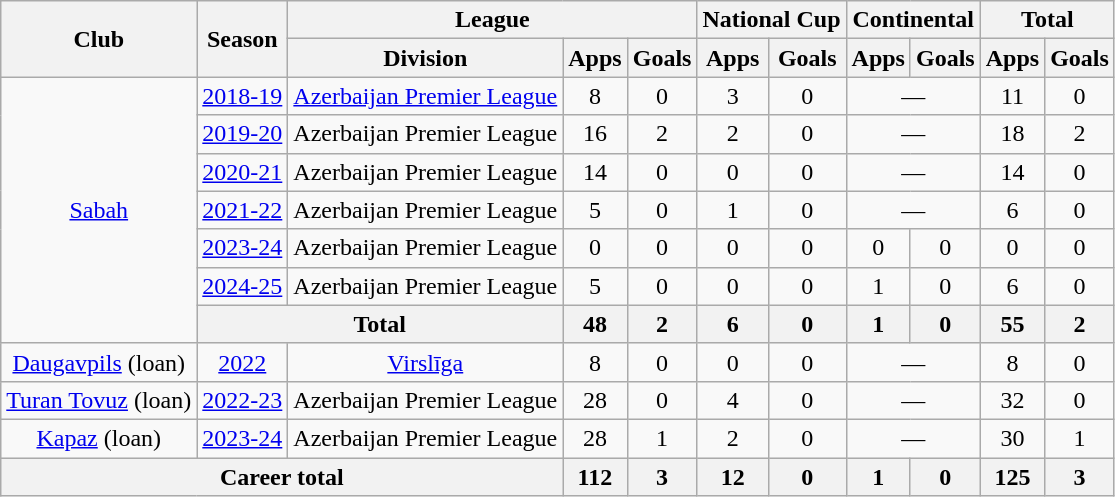<table class="wikitable" style="text-align: center;">
<tr>
<th rowspan="2">Club</th>
<th rowspan="2">Season</th>
<th colspan="3">League</th>
<th colspan="2">National Cup</th>
<th colspan="2">Continental</th>
<th colspan="2">Total</th>
</tr>
<tr>
<th>Division</th>
<th>Apps</th>
<th>Goals</th>
<th>Apps</th>
<th>Goals</th>
<th>Apps</th>
<th>Goals</th>
<th>Apps</th>
<th>Goals</th>
</tr>
<tr>
<td rowspan="7"><a href='#'>Sabah</a></td>
<td><a href='#'>2018-19</a></td>
<td><a href='#'>Azerbaijan Premier League</a></td>
<td>8</td>
<td>0</td>
<td>3</td>
<td>0</td>
<td colspan="2">—</td>
<td>11</td>
<td>0</td>
</tr>
<tr>
<td><a href='#'>2019-20</a></td>
<td>Azerbaijan Premier League</td>
<td>16</td>
<td>2</td>
<td>2</td>
<td>0</td>
<td colspan="2">—</td>
<td>18</td>
<td>2</td>
</tr>
<tr>
<td><a href='#'>2020-21</a></td>
<td>Azerbaijan Premier League</td>
<td>14</td>
<td>0</td>
<td>0</td>
<td>0</td>
<td colspan="2">—</td>
<td>14</td>
<td>0</td>
</tr>
<tr>
<td><a href='#'>2021-22</a></td>
<td>Azerbaijan Premier League</td>
<td>5</td>
<td>0</td>
<td>1</td>
<td>0</td>
<td colspan="2">—</td>
<td>6</td>
<td>0</td>
</tr>
<tr>
<td><a href='#'>2023-24</a></td>
<td>Azerbaijan Premier League</td>
<td>0</td>
<td>0</td>
<td>0</td>
<td>0</td>
<td>0</td>
<td>0</td>
<td>0</td>
<td>0</td>
</tr>
<tr>
<td><a href='#'>2024-25</a></td>
<td>Azerbaijan Premier League</td>
<td>5</td>
<td>0</td>
<td>0</td>
<td>0</td>
<td>1</td>
<td>0</td>
<td>6</td>
<td>0</td>
</tr>
<tr>
<th colspan="2">Total</th>
<th>48</th>
<th>2</th>
<th>6</th>
<th>0</th>
<th>1</th>
<th>0</th>
<th>55</th>
<th>2</th>
</tr>
<tr>
<td><a href='#'>Daugavpils</a> (loan)</td>
<td><a href='#'>2022</a></td>
<td><a href='#'>Virslīga</a></td>
<td>8</td>
<td>0</td>
<td>0</td>
<td>0</td>
<td colspan="2">—</td>
<td>8</td>
<td>0</td>
</tr>
<tr>
<td><a href='#'>Turan Tovuz</a> (loan)</td>
<td><a href='#'>2022-23</a></td>
<td>Azerbaijan Premier League</td>
<td>28</td>
<td>0</td>
<td>4</td>
<td>0</td>
<td colspan="2">—</td>
<td>32</td>
<td>0</td>
</tr>
<tr>
<td><a href='#'>Kapaz</a> (loan)</td>
<td><a href='#'>2023-24</a></td>
<td>Azerbaijan Premier League</td>
<td>28</td>
<td>1</td>
<td>2</td>
<td>0</td>
<td colspan="2">—</td>
<td>30</td>
<td>1</td>
</tr>
<tr>
<th colspan="3">Career total</th>
<th>112</th>
<th>3</th>
<th>12</th>
<th>0</th>
<th>1</th>
<th>0</th>
<th>125</th>
<th>3</th>
</tr>
</table>
